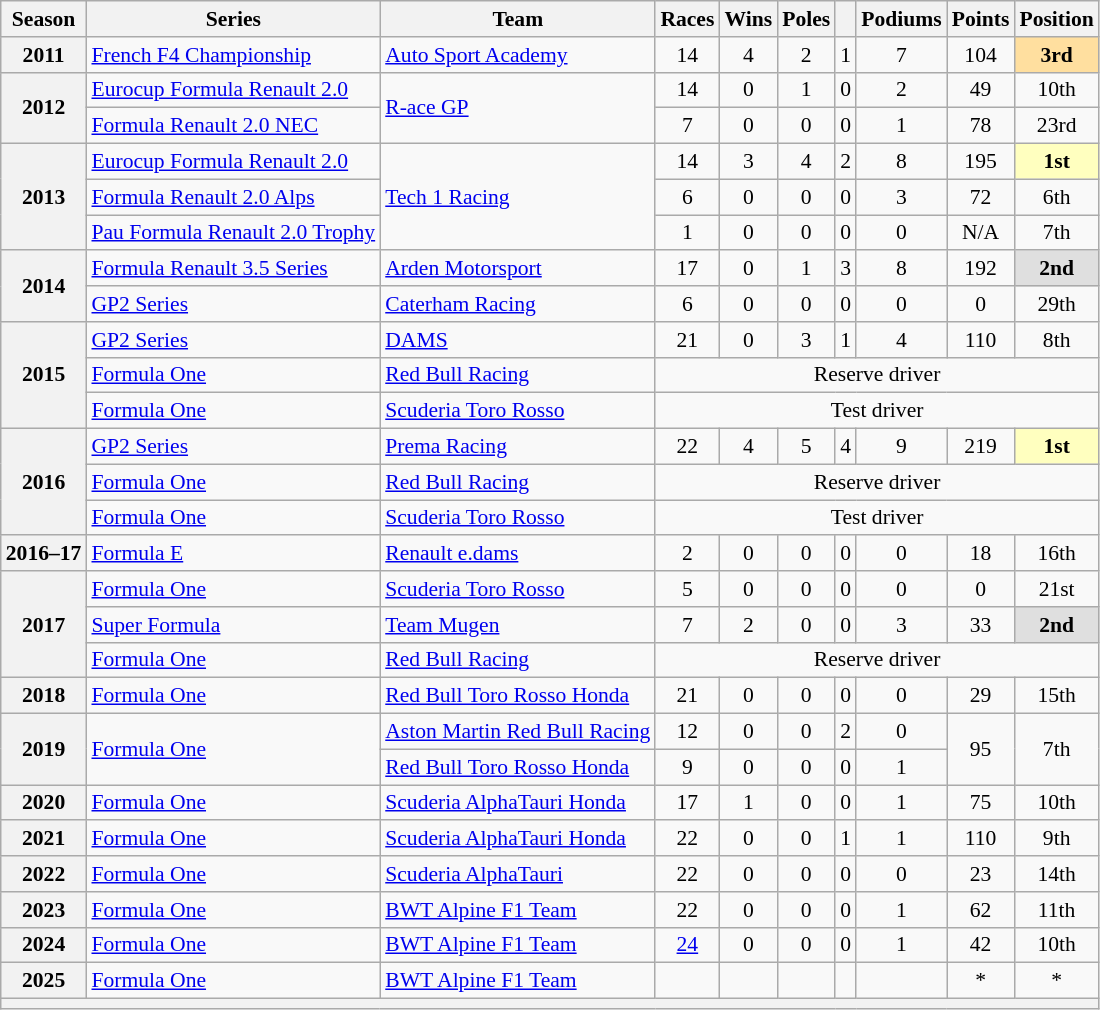<table class="wikitable" style="font-size: 90%; text-align:center">
<tr>
<th>Season</th>
<th>Series</th>
<th>Team</th>
<th>Races</th>
<th>Wins</th>
<th>Poles</th>
<th></th>
<th>Podiums</th>
<th>Points</th>
<th>Position</th>
</tr>
<tr>
<th>2011</th>
<td align=left><a href='#'>French F4 Championship</a></td>
<td align=left><a href='#'>Auto Sport Academy</a></td>
<td>14</td>
<td>4</td>
<td>2</td>
<td>1</td>
<td>7</td>
<td>104</td>
<td style="background:#FFDF9F;"><strong>3rd</strong></td>
</tr>
<tr>
<th rowspan=2>2012</th>
<td align=left><a href='#'>Eurocup Formula Renault 2.0</a></td>
<td rowspan=2 align=left><a href='#'>R-ace GP</a></td>
<td>14</td>
<td>0</td>
<td>1</td>
<td>0</td>
<td>2</td>
<td>49</td>
<td>10th</td>
</tr>
<tr>
<td align=left><a href='#'>Formula Renault 2.0 NEC</a></td>
<td>7</td>
<td>0</td>
<td>0</td>
<td>0</td>
<td>1</td>
<td>78</td>
<td>23rd</td>
</tr>
<tr>
<th rowspan=3>2013</th>
<td align=left><a href='#'>Eurocup Formula Renault 2.0</a></td>
<td rowspan=3 align=left><a href='#'>Tech 1 Racing</a></td>
<td>14</td>
<td>3</td>
<td>4</td>
<td>2</td>
<td>8</td>
<td>195</td>
<td style="background:#FFFFBF;"><strong>1st</strong></td>
</tr>
<tr>
<td align=left><a href='#'>Formula Renault 2.0 Alps</a></td>
<td>6</td>
<td>0</td>
<td>0</td>
<td>0</td>
<td>3</td>
<td>72</td>
<td>6th</td>
</tr>
<tr>
<td align=left><a href='#'>Pau Formula Renault 2.0 Trophy</a></td>
<td>1</td>
<td>0</td>
<td>0</td>
<td>0</td>
<td>0</td>
<td>N/A</td>
<td>7th</td>
</tr>
<tr>
<th rowspan=2>2014</th>
<td align=left><a href='#'>Formula Renault 3.5 Series</a></td>
<td align=left><a href='#'>Arden Motorsport</a></td>
<td>17</td>
<td>0</td>
<td>1</td>
<td>3</td>
<td>8</td>
<td>192</td>
<td style="background:#DFDFDF;"><strong>2nd</strong></td>
</tr>
<tr>
<td align=left><a href='#'>GP2 Series</a></td>
<td align=left><a href='#'>Caterham Racing</a></td>
<td>6</td>
<td>0</td>
<td>0</td>
<td>0</td>
<td>0</td>
<td>0</td>
<td>29th</td>
</tr>
<tr>
<th rowspan="3">2015</th>
<td align=left><a href='#'>GP2 Series</a></td>
<td align=left><a href='#'>DAMS</a></td>
<td>21</td>
<td>0</td>
<td>3</td>
<td>1</td>
<td>4</td>
<td>110</td>
<td>8th</td>
</tr>
<tr>
<td align=left><a href='#'>Formula One</a></td>
<td align=left><a href='#'>Red Bull Racing</a></td>
<td colspan="7">Reserve driver</td>
</tr>
<tr>
<td align=left><a href='#'>Formula One</a></td>
<td align=left><a href='#'>Scuderia Toro Rosso</a></td>
<td colspan="7">Test driver</td>
</tr>
<tr>
<th rowspan="3">2016</th>
<td align=left><a href='#'>GP2 Series</a></td>
<td align=left><a href='#'>Prema Racing</a></td>
<td>22</td>
<td>4</td>
<td>5</td>
<td>4</td>
<td>9</td>
<td>219</td>
<td style="background:#FFFFBF;"><strong>1st</strong></td>
</tr>
<tr>
<td align=left><a href='#'>Formula One</a></td>
<td align=left><a href='#'>Red Bull Racing</a></td>
<td colspan="7">Reserve driver</td>
</tr>
<tr>
<td align=left><a href='#'>Formula One</a></td>
<td align=left><a href='#'>Scuderia Toro Rosso</a></td>
<td colspan="7">Test driver</td>
</tr>
<tr>
<th>2016–17</th>
<td align=left><a href='#'>Formula E</a></td>
<td align=left><a href='#'>Renault e.dams</a></td>
<td>2</td>
<td>0</td>
<td>0</td>
<td>0</td>
<td>0</td>
<td>18</td>
<td>16th</td>
</tr>
<tr>
<th rowspan="3">2017</th>
<td align=left><a href='#'>Formula One</a></td>
<td align="left"><a href='#'>Scuderia Toro Rosso</a></td>
<td>5</td>
<td>0</td>
<td>0</td>
<td>0</td>
<td>0</td>
<td>0</td>
<td>21st</td>
</tr>
<tr>
<td align=left><a href='#'>Super Formula</a></td>
<td align=left><a href='#'>Team Mugen</a></td>
<td>7</td>
<td>2</td>
<td>0</td>
<td>0</td>
<td>3</td>
<td>33</td>
<td style="background:#DFDFDF;"><strong>2nd</strong></td>
</tr>
<tr>
<td align=left><a href='#'>Formula One</a></td>
<td align=left><a href='#'>Red Bull Racing</a></td>
<td colspan="7">Reserve driver</td>
</tr>
<tr>
<th>2018</th>
<td align="left"><a href='#'>Formula One</a></td>
<td align="left"><a href='#'>Red Bull Toro Rosso Honda</a></td>
<td>21</td>
<td>0</td>
<td>0</td>
<td>0</td>
<td>0</td>
<td>29</td>
<td>15th</td>
</tr>
<tr>
<th rowspan="2">2019</th>
<td rowspan="2" align="left"><a href='#'>Formula One</a></td>
<td align="left"><a href='#'>Aston Martin Red Bull Racing</a></td>
<td>12</td>
<td>0</td>
<td>0</td>
<td>2</td>
<td>0</td>
<td rowspan="2">95</td>
<td rowspan="2">7th</td>
</tr>
<tr>
<td align="left"><a href='#'>Red Bull Toro Rosso Honda</a></td>
<td>9</td>
<td>0</td>
<td>0</td>
<td>0</td>
<td>1</td>
</tr>
<tr>
<th>2020</th>
<td align="left"><a href='#'>Formula One</a></td>
<td align="left"><a href='#'>Scuderia AlphaTauri Honda</a></td>
<td>17</td>
<td>1</td>
<td>0</td>
<td>0</td>
<td>1</td>
<td>75</td>
<td>10th</td>
</tr>
<tr>
<th>2021</th>
<td align="left"><a href='#'>Formula One</a></td>
<td align="left"><a href='#'>Scuderia AlphaTauri Honda</a></td>
<td>22</td>
<td>0</td>
<td>0</td>
<td>1</td>
<td>1</td>
<td>110</td>
<td>9th</td>
</tr>
<tr>
<th>2022</th>
<td align=left><a href='#'>Formula One</a></td>
<td align=left><a href='#'>Scuderia AlphaTauri</a></td>
<td>22</td>
<td>0</td>
<td>0</td>
<td>0</td>
<td>0</td>
<td>23</td>
<td>14th</td>
</tr>
<tr>
<th>2023</th>
<td align=left><a href='#'>Formula One</a></td>
<td align=left><a href='#'>BWT Alpine F1 Team</a></td>
<td>22</td>
<td>0</td>
<td>0</td>
<td>0</td>
<td>1</td>
<td>62</td>
<td>11th</td>
</tr>
<tr>
<th>2024</th>
<td align=left><a href='#'>Formula One</a></td>
<td align=left><a href='#'>BWT Alpine F1 Team</a></td>
<td><a href='#'>24</a></td>
<td>0</td>
<td>0</td>
<td>0</td>
<td>1</td>
<td>42</td>
<td>10th</td>
</tr>
<tr>
<th>2025</th>
<td align=left><a href='#'>Formula One</a></td>
<td align=left><a href='#'>BWT Alpine F1 Team</a></td>
<td><a href='#'></a></td>
<td></td>
<td></td>
<td></td>
<td></td>
<td>*</td>
<td>*</td>
</tr>
<tr>
<th colspan="10"></th>
</tr>
</table>
